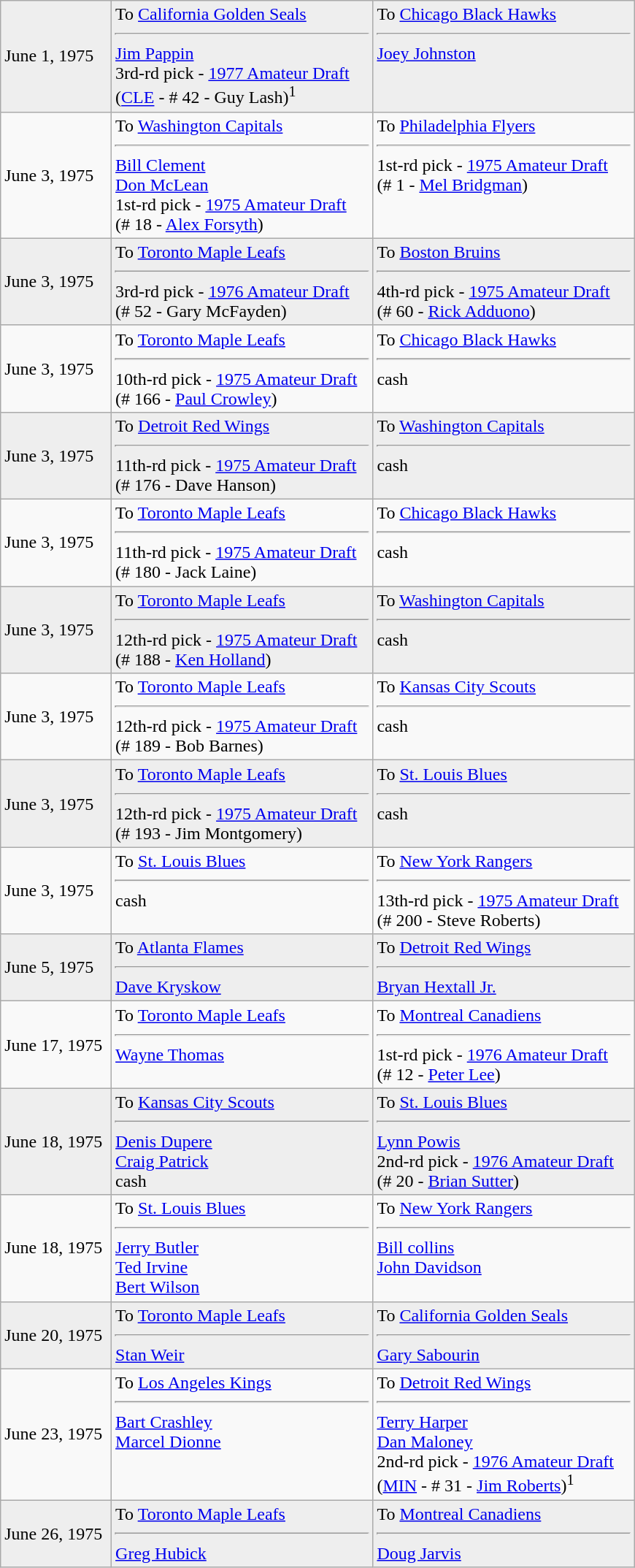<table class="wikitable" style="border:1px solid #999; width:580px;">
<tr style="background:#eee;">
<td>June 1, 1975</td>
<td valign="top">To <a href='#'>California Golden Seals</a><hr><a href='#'>Jim Pappin</a><br>3rd-rd pick - <a href='#'>1977 Amateur Draft</a><br>(<a href='#'>CLE</a> - # 42 - Guy Lash)<sup>1</sup></td>
<td valign="top">To <a href='#'>Chicago Black Hawks</a><hr><a href='#'>Joey Johnston</a></td>
</tr>
<tr>
<td>June 3, 1975</td>
<td valign="top">To <a href='#'>Washington Capitals</a><hr><a href='#'>Bill Clement</a><br><a href='#'>Don McLean</a><br>1st-rd pick - <a href='#'>1975 Amateur Draft</a><br>(# 18 - <a href='#'>Alex Forsyth</a>)</td>
<td valign="top">To <a href='#'>Philadelphia Flyers</a><hr>1st-rd pick - <a href='#'>1975 Amateur Draft</a><br>(# 1 - <a href='#'>Mel Bridgman</a>)</td>
</tr>
<tr style="background:#eee;">
<td>June 3, 1975</td>
<td valign="top">To <a href='#'>Toronto Maple Leafs</a><hr>3rd-rd pick - <a href='#'>1976 Amateur Draft</a><br>(# 52 - Gary McFayden)</td>
<td valign="top">To <a href='#'>Boston Bruins</a><hr>4th-rd pick - <a href='#'>1975 Amateur Draft</a><br>(# 60 - <a href='#'>Rick Adduono</a>)</td>
</tr>
<tr>
<td>June 3, 1975</td>
<td valign="top">To <a href='#'>Toronto Maple Leafs</a><hr>10th-rd pick - <a href='#'>1975 Amateur Draft</a><br>(# 166 - <a href='#'>Paul Crowley</a>)</td>
<td valign="top">To <a href='#'>Chicago Black Hawks</a><hr>cash</td>
</tr>
<tr style="background:#eee;">
<td>June 3, 1975</td>
<td valign="top">To <a href='#'>Detroit Red Wings</a><hr>11th-rd pick - <a href='#'>1975 Amateur Draft</a><br>(# 176 - Dave Hanson)</td>
<td valign="top">To <a href='#'>Washington Capitals</a><hr>cash</td>
</tr>
<tr>
<td>June 3, 1975</td>
<td valign="top">To <a href='#'>Toronto Maple Leafs</a><hr>11th-rd pick - <a href='#'>1975 Amateur Draft</a><br>(# 180 - Jack Laine)</td>
<td valign="top">To <a href='#'>Chicago Black Hawks</a><hr>cash</td>
</tr>
<tr style="background:#eee;">
<td>June 3, 1975</td>
<td valign="top">To <a href='#'>Toronto Maple Leafs</a><hr>12th-rd pick - <a href='#'>1975 Amateur Draft</a><br>(# 188 - <a href='#'>Ken Holland</a>)</td>
<td valign="top">To <a href='#'>Washington Capitals</a><hr>cash</td>
</tr>
<tr>
<td>June 3, 1975</td>
<td valign="top">To <a href='#'>Toronto Maple Leafs</a><hr>12th-rd pick - <a href='#'>1975 Amateur Draft</a><br>(# 189 - Bob Barnes)</td>
<td valign="top">To <a href='#'>Kansas City Scouts</a><hr>cash</td>
</tr>
<tr style="background:#eee;">
<td>June 3, 1975</td>
<td valign="top">To <a href='#'>Toronto Maple Leafs</a><hr>12th-rd pick - <a href='#'>1975 Amateur Draft</a><br>(# 193 - Jim Montgomery)</td>
<td valign="top">To <a href='#'>St. Louis Blues</a><hr>cash</td>
</tr>
<tr>
<td>June 3, 1975</td>
<td valign="top">To <a href='#'>St. Louis Blues</a><hr>cash</td>
<td valign="top">To <a href='#'>New York Rangers</a><hr>13th-rd pick - <a href='#'>1975 Amateur Draft</a><br>(# 200 - Steve Roberts)</td>
</tr>
<tr style="background:#eee;">
<td>June 5, 1975</td>
<td valign="top">To <a href='#'>Atlanta Flames</a><hr><a href='#'>Dave Kryskow</a></td>
<td valign="top">To <a href='#'>Detroit Red Wings</a><hr><a href='#'>Bryan Hextall Jr.</a></td>
</tr>
<tr>
<td>June 17, 1975</td>
<td valign="top">To <a href='#'>Toronto Maple Leafs</a><hr><a href='#'>Wayne Thomas</a></td>
<td valign="top">To <a href='#'>Montreal Canadiens</a><hr>1st-rd pick - <a href='#'>1976 Amateur Draft</a><br>(# 12 - <a href='#'>Peter Lee</a>)</td>
</tr>
<tr style="background:#eee;">
<td>June 18, 1975</td>
<td valign="top">To <a href='#'>Kansas City Scouts</a><hr><a href='#'>Denis Dupere</a><br><a href='#'>Craig Patrick</a><br>cash</td>
<td valign="top">To <a href='#'>St. Louis Blues</a><hr><a href='#'>Lynn Powis</a><br>2nd-rd pick - <a href='#'>1976 Amateur Draft</a><br>(# 20 - <a href='#'>Brian Sutter</a>)</td>
</tr>
<tr>
<td>June 18, 1975</td>
<td valign="top">To <a href='#'>St. Louis Blues</a><hr><a href='#'>Jerry Butler</a><br><a href='#'>Ted Irvine</a><br><a href='#'>Bert Wilson</a></td>
<td valign="top">To <a href='#'>New York Rangers</a><hr><a href='#'>Bill collins</a><br><a href='#'>John Davidson</a></td>
</tr>
<tr style="background:#eee;">
<td>June 20, 1975</td>
<td valign="top">To <a href='#'>Toronto Maple Leafs</a><hr><a href='#'>Stan Weir</a></td>
<td valign="top">To <a href='#'>California Golden Seals</a><hr><a href='#'>Gary Sabourin</a></td>
</tr>
<tr>
<td>June 23, 1975</td>
<td valign="top">To <a href='#'>Los Angeles Kings</a><hr><a href='#'>Bart Crashley</a><br><a href='#'>Marcel Dionne</a></td>
<td valign="top">To <a href='#'>Detroit Red Wings</a><hr><a href='#'>Terry Harper</a><br><a href='#'>Dan Maloney</a><br>2nd-rd pick - <a href='#'>1976 Amateur Draft</a><br>(<a href='#'>MIN</a> - # 31 - <a href='#'>Jim Roberts</a>)<sup>1</sup></td>
</tr>
<tr style="background:#eee;">
<td>June 26, 1975</td>
<td valign="top">To <a href='#'>Toronto Maple Leafs</a><hr><a href='#'>Greg Hubick</a></td>
<td valign="top">To <a href='#'>Montreal Canadiens</a><hr><a href='#'>Doug Jarvis</a></td>
</tr>
</table>
